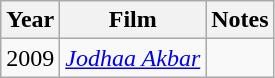<table class="wikitable">
<tr>
<th>Year</th>
<th>Film</th>
<th>Notes</th>
</tr>
<tr>
<td>2009</td>
<td><em><a href='#'>Jodhaa Akbar</a></em></td>
<td></td>
</tr>
</table>
